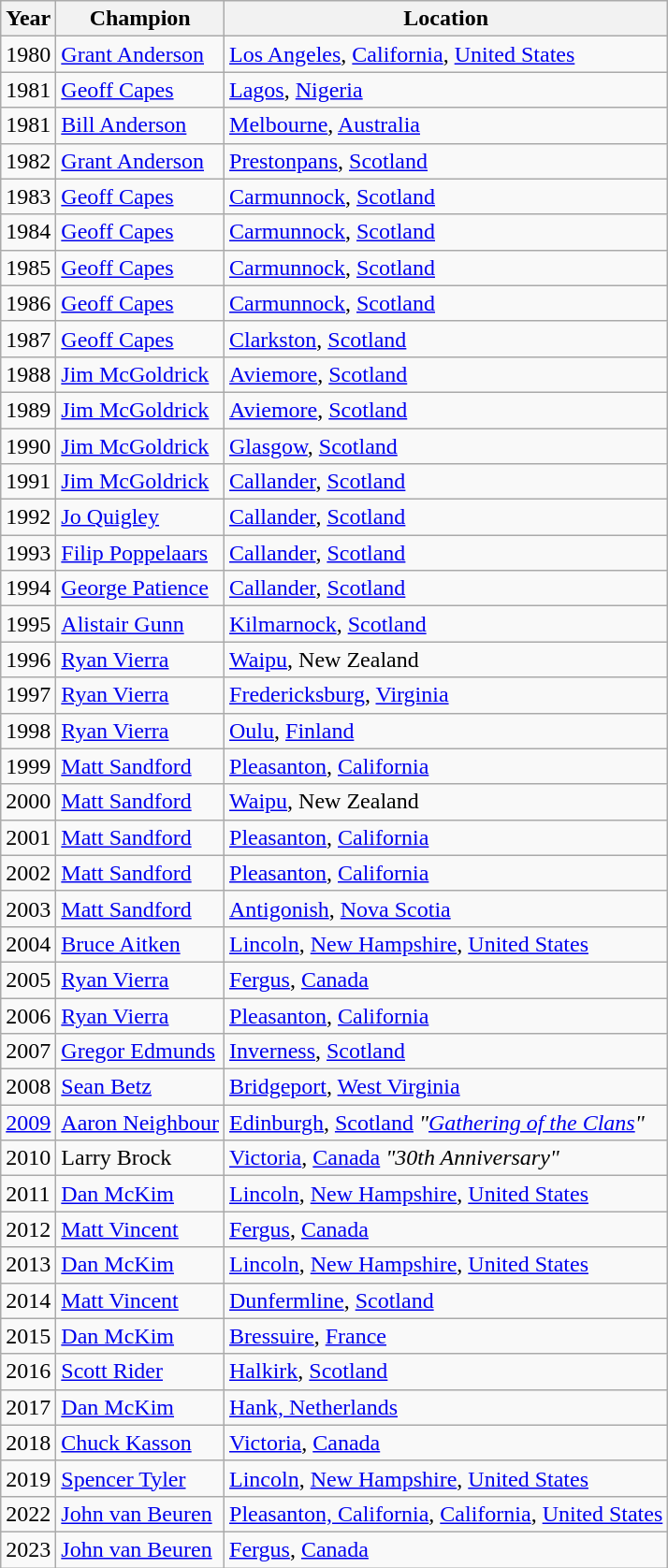<table class="wikitable">
<tr>
<th>Year</th>
<th>Champion</th>
<th>Location</th>
</tr>
<tr>
<td>1980</td>
<td> <a href='#'>Grant Anderson</a></td>
<td> <a href='#'>Los Angeles</a>, <a href='#'>California</a>, <a href='#'>United States</a></td>
</tr>
<tr>
<td>1981</td>
<td> <a href='#'>Geoff Capes</a></td>
<td> <a href='#'>Lagos</a>, <a href='#'>Nigeria</a></td>
</tr>
<tr>
<td>1981</td>
<td> <a href='#'>Bill Anderson</a></td>
<td> <a href='#'>Melbourne</a>, <a href='#'>Australia</a></td>
</tr>
<tr>
<td>1982</td>
<td> <a href='#'>Grant Anderson</a></td>
<td> <a href='#'>Prestonpans</a>, <a href='#'>Scotland</a></td>
</tr>
<tr>
<td>1983</td>
<td> <a href='#'>Geoff Capes</a></td>
<td> <a href='#'>Carmunnock</a>, <a href='#'>Scotland</a></td>
</tr>
<tr>
<td>1984</td>
<td> <a href='#'>Geoff Capes</a></td>
<td> <a href='#'>Carmunnock</a>, <a href='#'>Scotland</a></td>
</tr>
<tr>
<td>1985</td>
<td> <a href='#'>Geoff Capes</a></td>
<td> <a href='#'>Carmunnock</a>, <a href='#'>Scotland</a></td>
</tr>
<tr>
<td>1986</td>
<td> <a href='#'>Geoff Capes</a></td>
<td> <a href='#'>Carmunnock</a>, <a href='#'>Scotland</a></td>
</tr>
<tr>
<td>1987</td>
<td> <a href='#'>Geoff Capes</a></td>
<td> <a href='#'>Clarkston</a>, <a href='#'>Scotland</a></td>
</tr>
<tr>
<td>1988</td>
<td> <a href='#'>Jim McGoldrick</a></td>
<td> <a href='#'>Aviemore</a>, <a href='#'>Scotland</a></td>
</tr>
<tr>
<td>1989</td>
<td> <a href='#'>Jim McGoldrick</a></td>
<td> <a href='#'>Aviemore</a>, <a href='#'>Scotland</a></td>
</tr>
<tr>
<td>1990</td>
<td> <a href='#'>Jim McGoldrick</a></td>
<td> <a href='#'>Glasgow</a>, <a href='#'>Scotland</a></td>
</tr>
<tr>
<td>1991</td>
<td> <a href='#'>Jim McGoldrick</a></td>
<td> <a href='#'>Callander</a>, <a href='#'>Scotland</a></td>
</tr>
<tr>
<td>1992</td>
<td> <a href='#'>Jo Quigley</a></td>
<td> <a href='#'>Callander</a>, <a href='#'>Scotland</a></td>
</tr>
<tr>
<td>1993</td>
<td> <a href='#'>Filip Poppelaars</a></td>
<td> <a href='#'>Callander</a>, <a href='#'>Scotland</a></td>
</tr>
<tr>
<td>1994</td>
<td> <a href='#'>George Patience</a></td>
<td> <a href='#'>Callander</a>, <a href='#'>Scotland</a></td>
</tr>
<tr>
<td>1995</td>
<td> <a href='#'>Alistair Gunn</a></td>
<td> <a href='#'>Kilmarnock</a>, <a href='#'>Scotland</a></td>
</tr>
<tr>
<td>1996</td>
<td> <a href='#'>Ryan Vierra</a></td>
<td> <a href='#'>Waipu</a>, New Zealand</td>
</tr>
<tr>
<td>1997</td>
<td> <a href='#'>Ryan Vierra</a></td>
<td> <a href='#'>Fredericksburg</a>, <a href='#'>Virginia</a></td>
</tr>
<tr>
<td>1998</td>
<td> <a href='#'>Ryan Vierra</a></td>
<td> <a href='#'>Oulu</a>, <a href='#'>Finland</a></td>
</tr>
<tr>
<td>1999</td>
<td> <a href='#'>Matt Sandford</a></td>
<td> <a href='#'>Pleasanton</a>, <a href='#'>California</a></td>
</tr>
<tr>
<td>2000</td>
<td> <a href='#'>Matt Sandford</a></td>
<td> <a href='#'>Waipu</a>, New Zealand</td>
</tr>
<tr>
<td>2001</td>
<td> <a href='#'>Matt Sandford</a></td>
<td> <a href='#'>Pleasanton</a>, <a href='#'>California</a></td>
</tr>
<tr>
<td>2002</td>
<td> <a href='#'>Matt Sandford</a></td>
<td> <a href='#'>Pleasanton</a>, <a href='#'>California</a></td>
</tr>
<tr>
<td>2003</td>
<td> <a href='#'>Matt Sandford</a></td>
<td> <a href='#'>Antigonish</a>, <a href='#'>Nova Scotia</a></td>
</tr>
<tr>
<td>2004</td>
<td> <a href='#'>Bruce Aitken</a></td>
<td> <a href='#'>Lincoln</a>, <a href='#'>New Hampshire</a>, <a href='#'>United States</a></td>
</tr>
<tr>
<td>2005</td>
<td> <a href='#'>Ryan Vierra</a></td>
<td> <a href='#'>Fergus</a>, <a href='#'>Canada</a></td>
</tr>
<tr>
<td>2006</td>
<td> <a href='#'>Ryan Vierra</a></td>
<td> <a href='#'>Pleasanton</a>, <a href='#'>California</a></td>
</tr>
<tr>
<td>2007</td>
<td> <a href='#'>Gregor Edmunds</a></td>
<td> <a href='#'>Inverness</a>, <a href='#'>Scotland</a></td>
</tr>
<tr>
<td>2008</td>
<td> <a href='#'>Sean Betz</a></td>
<td> <a href='#'>Bridgeport</a>, <a href='#'>West Virginia</a></td>
</tr>
<tr>
<td><a href='#'>2009</a></td>
<td> <a href='#'>Aaron Neighbour</a></td>
<td> <a href='#'>Edinburgh</a>, <a href='#'>Scotland</a> <em>"<a href='#'>Gathering of the Clans</a>"</em></td>
</tr>
<tr>
<td>2010</td>
<td> Larry Brock</td>
<td> <a href='#'>Victoria</a>, <a href='#'>Canada</a> <em>"30th Anniversary"</em></td>
</tr>
<tr>
<td>2011</td>
<td> <a href='#'>Dan McKim</a></td>
<td> <a href='#'>Lincoln</a>, <a href='#'>New Hampshire</a>, <a href='#'>United States</a></td>
</tr>
<tr>
<td>2012</td>
<td> <a href='#'>Matt Vincent</a></td>
<td> <a href='#'>Fergus</a>, <a href='#'>Canada</a></td>
</tr>
<tr>
<td>2013</td>
<td> <a href='#'>Dan McKim</a></td>
<td> <a href='#'>Lincoln</a>, <a href='#'>New Hampshire</a>, <a href='#'>United States</a></td>
</tr>
<tr>
<td>2014</td>
<td> <a href='#'>Matt Vincent</a></td>
<td> <a href='#'>Dunfermline</a>, <a href='#'>Scotland</a></td>
</tr>
<tr>
<td>2015</td>
<td> <a href='#'>Dan McKim</a></td>
<td> <a href='#'>Bressuire</a>, <a href='#'>France</a></td>
</tr>
<tr>
<td>2016</td>
<td> <a href='#'>Scott Rider</a></td>
<td> <a href='#'>Halkirk</a>, <a href='#'>Scotland</a></td>
</tr>
<tr>
<td>2017</td>
<td> <a href='#'>Dan McKim</a></td>
<td> <a href='#'>Hank, Netherlands</a></td>
</tr>
<tr>
<td>2018</td>
<td> <a href='#'>Chuck Kasson</a></td>
<td> <a href='#'>Victoria</a>, <a href='#'>Canada</a></td>
</tr>
<tr>
<td>2019</td>
<td> <a href='#'>Spencer Tyler</a></td>
<td> <a href='#'>Lincoln</a>, <a href='#'>New Hampshire</a>, <a href='#'>United States</a></td>
</tr>
<tr>
<td>2022</td>
<td> <a href='#'>John van Beuren</a></td>
<td> <a href='#'>Pleasanton, California</a>, <a href='#'>California</a>, <a href='#'>United States</a></td>
</tr>
<tr>
<td>2023</td>
<td> <a href='#'>John van Beuren</a></td>
<td> <a href='#'>Fergus</a>, <a href='#'>Canada</a></td>
</tr>
</table>
